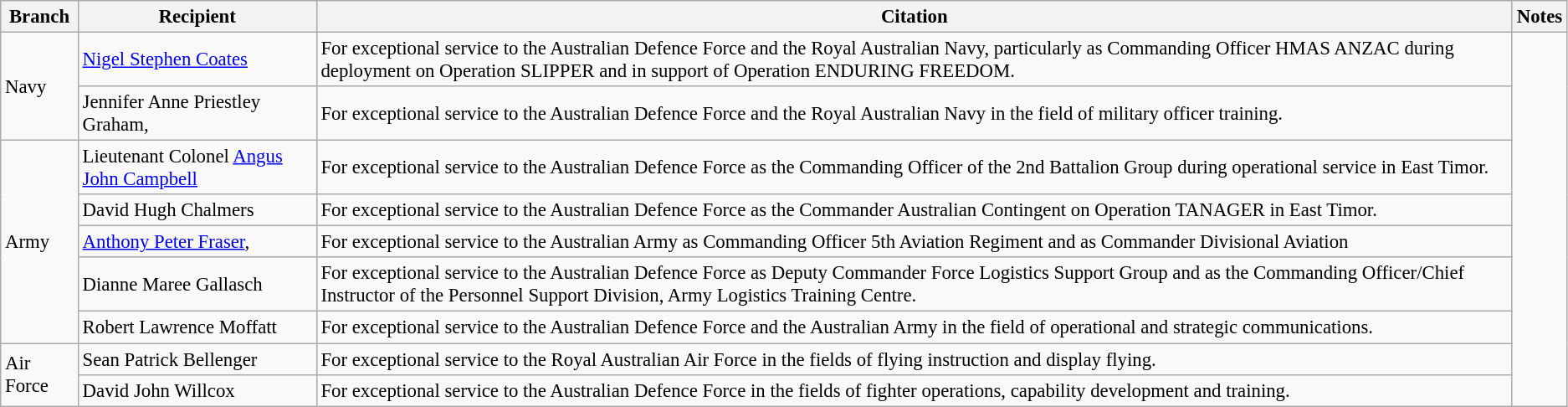<table class="wikitable" style="font-size:95%;">
<tr>
<th>Branch</th>
<th>Recipient</th>
<th>Citation</th>
<th>Notes</th>
</tr>
<tr>
<td rowspan=2>Navy</td>
<td> <a href='#'>Nigel Stephen Coates</a></td>
<td>For exceptional service to the Australian Defence Force and the Royal Australian Navy, particularly as Commanding Officer HMAS ANZAC during deployment on Operation SLIPPER and in support of Operation ENDURING FREEDOM.</td>
<td rowspan=9></td>
</tr>
<tr>
<td> Jennifer Anne Priestley Graham, </td>
<td>For exceptional service to the Australian Defence Force and the Royal Australian Navy in the field of military officer training.</td>
</tr>
<tr>
<td rowspan=5>Army</td>
<td>Lieutenant Colonel <a href='#'>Angus John Campbell</a></td>
<td>For exceptional service to the Australian Defence Force as the Commanding Officer of the 2nd Battalion Group during operational service in East Timor.</td>
</tr>
<tr>
<td> David Hugh Chalmers</td>
<td>For exceptional service to the Australian Defence Force as the Commander Australian Contingent on Operation TANAGER in East Timor.</td>
</tr>
<tr>
<td> <a href='#'>Anthony Peter Fraser</a>, </td>
<td>For exceptional service to the Australian Army as Commanding Officer 5th Aviation Regiment and as Commander Divisional Aviation</td>
</tr>
<tr>
<td> Dianne Maree Gallasch</td>
<td>For exceptional service to the Australian Defence Force as Deputy Commander Force Logistics Support Group and as the Commanding Officer/Chief Instructor of the Personnel Support Division, Army Logistics Training Centre.</td>
</tr>
<tr>
<td> Robert Lawrence Moffatt</td>
<td>For exceptional service to the Australian Defence Force and the Australian Army in the field of operational and strategic communications.</td>
</tr>
<tr>
<td rowspan=2>Air Force</td>
<td> Sean Patrick Bellenger</td>
<td>For exceptional service to the Royal Australian Air Force in the fields of flying instruction and display flying.</td>
</tr>
<tr>
<td> David John Willcox</td>
<td>For exceptional service to the Australian Defence Force in the fields of fighter operations, capability development and training.</td>
</tr>
</table>
